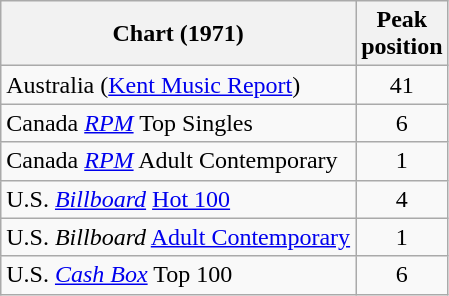<table class="wikitable sortable">
<tr>
<th align="left">Chart (1971)</th>
<th align="left">Peak<br>position</th>
</tr>
<tr>
<td>Australia (<a href='#'>Kent Music Report</a>)</td>
<td style="text-align:center;">41</td>
</tr>
<tr>
<td align="left">Canada <a href='#'><em>RPM</em></a> Top Singles</td>
<td style="text-align:center;">6</td>
</tr>
<tr>
<td align="left">Canada <a href='#'><em>RPM</em></a> Adult Contemporary</td>
<td style="text-align:center;">1</td>
</tr>
<tr>
<td align="left">U.S. <em><a href='#'>Billboard</a></em> <a href='#'>Hot 100</a></td>
<td style="text-align:center;">4</td>
</tr>
<tr>
<td align="left">U.S. <em>Billboard</em> <a href='#'>Adult Contemporary</a></td>
<td style="text-align:center;">1</td>
</tr>
<tr>
<td align="left">U.S. <em><a href='#'>Cash Box</a></em> Top 100</td>
<td style="text-align:center;">6</td>
</tr>
</table>
